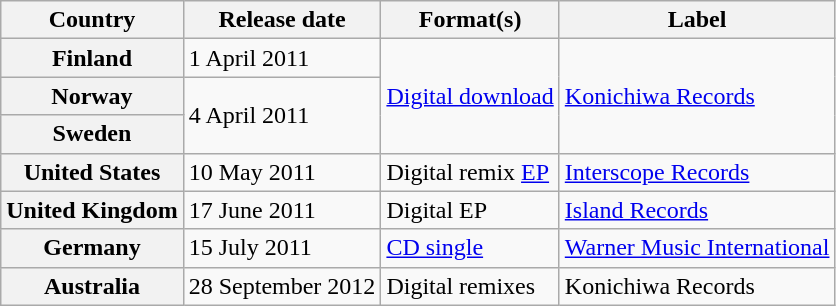<table class="wikitable plainrowheaders">
<tr>
<th scope="col">Country</th>
<th scope="col">Release date</th>
<th scope="col">Format(s)</th>
<th scope="col">Label</th>
</tr>
<tr>
<th scope="row">Finland</th>
<td>1 April 2011</td>
<td rowspan="3"><a href='#'>Digital download</a></td>
<td rowspan="3"><a href='#'>Konichiwa Records</a></td>
</tr>
<tr>
<th scope="row">Norway</th>
<td rowspan="2">4 April 2011</td>
</tr>
<tr>
<th scope="row">Sweden</th>
</tr>
<tr>
<th scope="row">United States</th>
<td>10 May 2011</td>
<td>Digital remix <a href='#'>EP</a></td>
<td><a href='#'>Interscope Records</a></td>
</tr>
<tr>
<th scope="row">United Kingdom</th>
<td>17 June 2011</td>
<td>Digital EP</td>
<td><a href='#'>Island Records</a></td>
</tr>
<tr>
<th scope="row">Germany</th>
<td>15 July 2011</td>
<td><a href='#'>CD single</a></td>
<td><a href='#'>Warner Music International</a></td>
</tr>
<tr>
<th scope="row">Australia</th>
<td>28 September 2012</td>
<td>Digital remixes</td>
<td>Konichiwa Records</td>
</tr>
</table>
